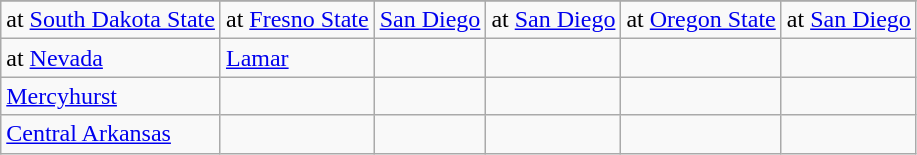<table class="wikitable">
<tr>
</tr>
<tr>
<td>at <a href='#'>South Dakota State</a></td>
<td>at <a href='#'>Fresno State</a></td>
<td><a href='#'>San Diego</a></td>
<td>at <a href='#'>San Diego</a></td>
<td>at <a href='#'>Oregon State</a></td>
<td>at <a href='#'>San Diego</a></td>
</tr>
<tr>
<td>at <a href='#'>Nevada</a></td>
<td><a href='#'>Lamar</a></td>
<td></td>
<td></td>
<td></td>
<td></td>
</tr>
<tr>
<td><a href='#'>Mercyhurst</a></td>
<td></td>
<td></td>
<td></td>
<td></td>
<td></td>
</tr>
<tr>
<td><a href='#'>Central Arkansas</a></td>
<td></td>
<td></td>
<td></td>
<td></td>
<td></td>
</tr>
</table>
